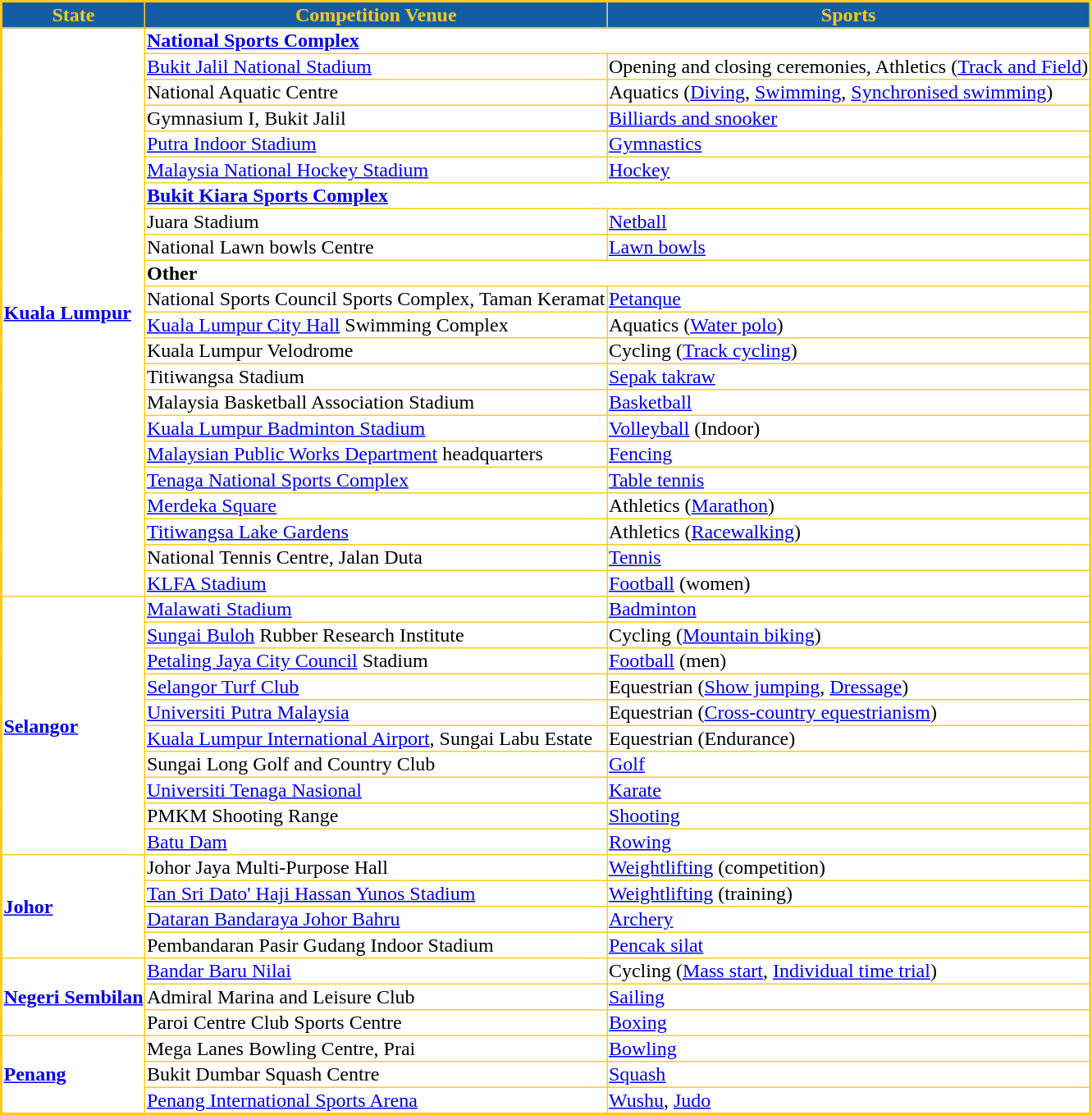<table border=1 style="border-collapse:collapse; text-align:left; font-size:100%; border:2px solid #FFCC1B;">
<tr style="text-align:center; font-weight:bold; background:#145DA5; color:#FFCC1B;">
<td>State</td>
<td>Competition Venue</td>
<td>Sports</td>
</tr>
<tr>
<th rowspan=22><a href='#'>Kuala Lumpur</a></th>
<th colspan=2><a href='#'>National Sports Complex</a></th>
</tr>
<tr>
<td><a href='#'>Bukit Jalil National Stadium</a></td>
<td>Opening and closing ceremonies, Athletics (<a href='#'>Track and Field</a>)</td>
</tr>
<tr>
<td>National Aquatic Centre</td>
<td>Aquatics (<a href='#'>Diving</a>, <a href='#'>Swimming</a>, <a href='#'>Synchronised swimming</a>)</td>
</tr>
<tr>
<td>Gymnasium I, Bukit Jalil</td>
<td><a href='#'>Billiards and snooker</a></td>
</tr>
<tr>
<td><a href='#'>Putra Indoor Stadium</a></td>
<td><a href='#'>Gymnastics</a></td>
</tr>
<tr>
<td><a href='#'>Malaysia National Hockey Stadium</a></td>
<td><a href='#'>Hockey</a></td>
</tr>
<tr>
<th colspan=2><a href='#'>Bukit Kiara Sports Complex</a></th>
</tr>
<tr>
<td>Juara Stadium</td>
<td><a href='#'>Netball</a></td>
</tr>
<tr>
<td>National Lawn bowls Centre</td>
<td><a href='#'>Lawn bowls</a></td>
</tr>
<tr>
<th colspan=2>Other</th>
</tr>
<tr>
<td>National Sports Council Sports Complex, Taman Keramat</td>
<td><a href='#'>Petanque</a></td>
</tr>
<tr>
<td><a href='#'>Kuala Lumpur City Hall</a> Swimming Complex</td>
<td>Aquatics (<a href='#'>Water polo</a>)</td>
</tr>
<tr>
<td>Kuala Lumpur Velodrome</td>
<td>Cycling (<a href='#'>Track cycling</a>)</td>
</tr>
<tr>
<td>Titiwangsa Stadium</td>
<td><a href='#'>Sepak takraw</a></td>
</tr>
<tr>
<td>Malaysia Basketball Association Stadium</td>
<td><a href='#'>Basketball</a></td>
</tr>
<tr>
<td><a href='#'>Kuala Lumpur Badminton Stadium</a></td>
<td><a href='#'>Volleyball</a> (Indoor)</td>
</tr>
<tr>
<td><a href='#'>Malaysian Public Works Department</a> headquarters</td>
<td><a href='#'>Fencing</a></td>
</tr>
<tr>
<td><a href='#'>Tenaga National Sports Complex</a></td>
<td><a href='#'>Table tennis</a></td>
</tr>
<tr>
<td><a href='#'>Merdeka Square</a></td>
<td>Athletics (<a href='#'>Marathon</a>)</td>
</tr>
<tr>
<td><a href='#'>Titiwangsa Lake Gardens</a></td>
<td>Athletics (<a href='#'>Racewalking</a>)</td>
</tr>
<tr>
<td>National Tennis Centre, Jalan Duta</td>
<td><a href='#'>Tennis</a></td>
</tr>
<tr>
<td><a href='#'>KLFA Stadium</a></td>
<td><a href='#'>Football</a> (women)</td>
</tr>
<tr>
<th rowspan=10><a href='#'>Selangor</a></th>
<td><a href='#'>Malawati Stadium</a></td>
<td><a href='#'>Badminton</a></td>
</tr>
<tr>
<td><a href='#'>Sungai Buloh</a> Rubber Research Institute</td>
<td>Cycling (<a href='#'>Mountain biking</a>)</td>
</tr>
<tr>
<td><a href='#'>Petaling Jaya City Council</a> Stadium</td>
<td><a href='#'>Football</a> (men)</td>
</tr>
<tr>
<td><a href='#'>Selangor Turf Club</a></td>
<td>Equestrian (<a href='#'>Show jumping</a>, <a href='#'>Dressage</a>)</td>
</tr>
<tr>
<td><a href='#'>Universiti Putra Malaysia</a></td>
<td>Equestrian (<a href='#'>Cross-country equestrianism</a>)</td>
</tr>
<tr>
<td><a href='#'>Kuala Lumpur International Airport</a>, Sungai Labu Estate</td>
<td>Equestrian (Endurance)</td>
</tr>
<tr>
<td>Sungai Long Golf and Country Club</td>
<td><a href='#'>Golf</a></td>
</tr>
<tr>
<td><a href='#'>Universiti Tenaga Nasional</a></td>
<td><a href='#'>Karate</a></td>
</tr>
<tr>
<td>PMKM Shooting Range</td>
<td><a href='#'>Shooting</a></td>
</tr>
<tr>
<td><a href='#'>Batu Dam</a></td>
<td><a href='#'>Rowing</a></td>
</tr>
<tr>
<th rowspan=4><a href='#'>Johor</a></th>
<td>Johor Jaya Multi-Purpose Hall</td>
<td><a href='#'>Weightlifting</a> (competition)</td>
</tr>
<tr>
<td><a href='#'>Tan Sri Dato' Haji Hassan Yunos Stadium</a></td>
<td><a href='#'>Weightlifting</a> (training)</td>
</tr>
<tr>
<td><a href='#'>Dataran Bandaraya Johor Bahru</a></td>
<td><a href='#'>Archery</a></td>
</tr>
<tr>
<td>Pembandaran Pasir Gudang Indoor Stadium</td>
<td><a href='#'>Pencak silat</a></td>
</tr>
<tr>
<th rowspan=3><a href='#'>Negeri Sembilan</a></th>
<td><a href='#'>Bandar Baru Nilai</a></td>
<td>Cycling (<a href='#'>Mass start</a>, <a href='#'>Individual time trial</a>)</td>
</tr>
<tr>
<td>Admiral Marina and Leisure Club</td>
<td><a href='#'>Sailing</a></td>
</tr>
<tr>
<td>Paroi Centre Club Sports Centre</td>
<td><a href='#'>Boxing</a></td>
</tr>
<tr>
<th rowspan=3><a href='#'>Penang</a></th>
<td>Mega Lanes Bowling Centre, Prai</td>
<td><a href='#'>Bowling</a></td>
</tr>
<tr>
<td>Bukit Dumbar Squash Centre</td>
<td><a href='#'>Squash</a></td>
</tr>
<tr>
<td><a href='#'>Penang International Sports Arena</a></td>
<td><a href='#'>Wushu</a>, <a href='#'>Judo</a></td>
</tr>
</table>
